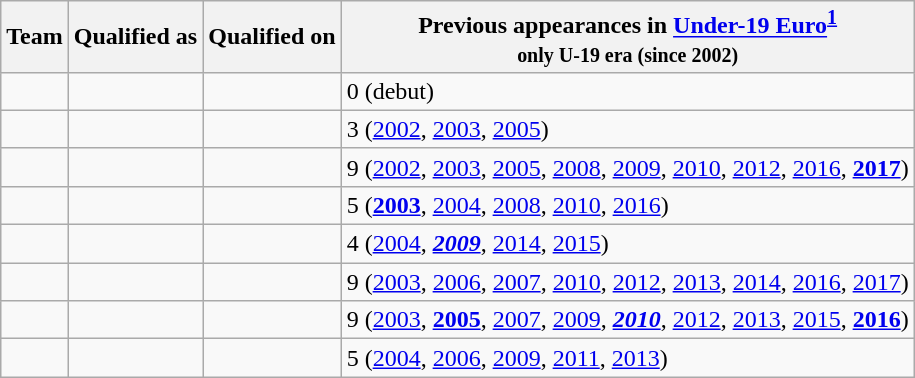<table class="wikitable sortable">
<tr>
<th>Team</th>
<th>Qualified as</th>
<th>Qualified on</th>
<th data-sort-type="number">Previous appearances in <a href='#'>Under-19 Euro</a><sup><strong><a href='#'>1</a></strong></sup><br><small>only U-19 era (since 2002)</small></th>
</tr>
<tr>
<td></td>
<td></td>
<td></td>
<td>0 (debut)</td>
</tr>
<tr>
<td></td>
<td></td>
<td></td>
<td>3 (<a href='#'>2002</a>, <a href='#'>2003</a>, <a href='#'>2005</a>)</td>
</tr>
<tr>
<td></td>
<td></td>
<td></td>
<td>9 (<a href='#'>2002</a>, <a href='#'>2003</a>, <a href='#'>2005</a>, <a href='#'>2008</a>, <a href='#'>2009</a>, <a href='#'>2010</a>, <a href='#'>2012</a>, <a href='#'>2016</a>, <strong><a href='#'>2017</a></strong>)</td>
</tr>
<tr>
<td></td>
<td></td>
<td></td>
<td>5 (<strong><a href='#'>2003</a></strong>, <a href='#'>2004</a>, <a href='#'>2008</a>, <a href='#'>2010</a>, <a href='#'>2016</a>)</td>
</tr>
<tr>
<td></td>
<td></td>
<td></td>
<td>4 (<a href='#'>2004</a>, <strong><em><a href='#'>2009</a></em></strong>, <a href='#'>2014</a>, <a href='#'>2015</a>)</td>
</tr>
<tr>
<td></td>
<td></td>
<td></td>
<td>9 (<a href='#'>2003</a>, <a href='#'>2006</a>, <a href='#'>2007</a>, <a href='#'>2010</a>, <a href='#'>2012</a>, <a href='#'>2013</a>, <a href='#'>2014</a>, <a href='#'>2016</a>, <a href='#'>2017</a>)</td>
</tr>
<tr>
<td></td>
<td></td>
<td></td>
<td>9 (<a href='#'>2003</a>, <strong><a href='#'>2005</a></strong>, <a href='#'>2007</a>, <a href='#'>2009</a>, <strong><em><a href='#'>2010</a></em></strong>, <a href='#'>2012</a>, <a href='#'>2013</a>, <a href='#'>2015</a>, <strong><a href='#'>2016</a></strong>)</td>
</tr>
<tr>
<td></td>
<td></td>
<td></td>
<td>5 (<a href='#'>2004</a>, <a href='#'>2006</a>, <a href='#'>2009</a>, <a href='#'>2011</a>, <a href='#'>2013</a>)</td>
</tr>
</table>
